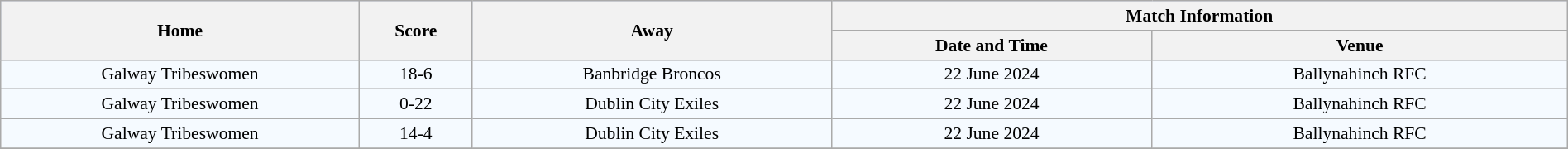<table class="wikitable" border=1 style="border-collapse:collapse; font-size:90%; text-align:center;" cellpadding=3 cellspacing=0 width=100%>
<tr style="background:#C1D8ff;">
<th rowspan="2" width="19%">Home</th>
<th rowspan="2" width="6%">Score</th>
<th rowspan="2" width="19%">Away</th>
<th colspan="4">Match Information</th>
</tr>
<tr style="background:#CCCCCC;">
<th width="17%">Date and Time</th>
<th width="22%">Venue</th>
</tr>
<tr bgcolor="#F5FAFF">
<td>Galway Tribeswomen</td>
<td>18-6</td>
<td>Banbridge Broncos</td>
<td>22 June 2024</td>
<td>Ballynahinch RFC</td>
</tr>
<tr bgcolor="#F5FAFF">
<td>Galway Tribeswomen</td>
<td>0-22</td>
<td>Dublin City Exiles</td>
<td>22 June 2024</td>
<td>Ballynahinch RFC</td>
</tr>
<tr bgcolor="#F5FAFF">
<td>Galway Tribeswomen</td>
<td>14-4</td>
<td>Dublin City Exiles</td>
<td>22 June 2024</td>
<td>Ballynahinch RFC</td>
</tr>
<tr bgcolor="#F5FAFF">
</tr>
</table>
